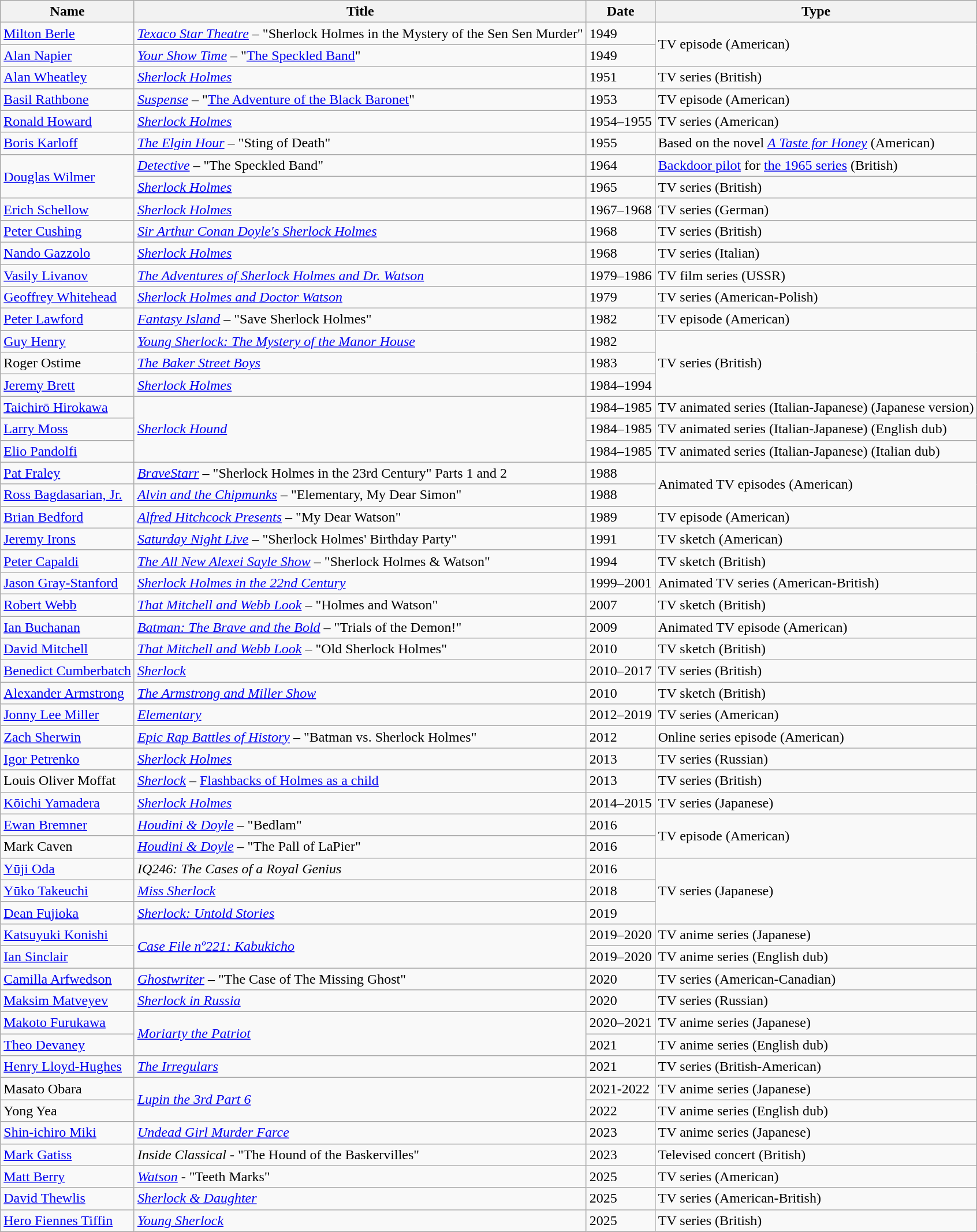<table class="wikitable sortable">
<tr>
<th>Name</th>
<th>Title</th>
<th>Date</th>
<th>Type</th>
</tr>
<tr>
<td><a href='#'>Milton Berle</a></td>
<td><em><a href='#'>Texaco Star Theatre</a></em> – "Sherlock Holmes in the Mystery of the Sen Sen Murder"</td>
<td>1949</td>
<td rowspan="2">TV episode (American)</td>
</tr>
<tr>
<td><a href='#'>Alan Napier</a></td>
<td><em><a href='#'>Your Show Time</a></em> – "<a href='#'>The Speckled Band</a>"</td>
<td>1949</td>
</tr>
<tr>
<td><a href='#'>Alan Wheatley</a></td>
<td><em><a href='#'>Sherlock Holmes</a></em></td>
<td>1951</td>
<td>TV series (British)</td>
</tr>
<tr>
<td><a href='#'>Basil Rathbone</a></td>
<td><em><a href='#'>Suspense</a></em> – "<a href='#'>The Adventure of the Black Baronet</a>"</td>
<td>1953</td>
<td>TV episode (American)</td>
</tr>
<tr>
<td><a href='#'>Ronald Howard</a></td>
<td><em><a href='#'>Sherlock Holmes</a></em></td>
<td>1954–1955</td>
<td>TV series (American)</td>
</tr>
<tr>
<td><a href='#'>Boris Karloff</a></td>
<td><em><a href='#'>The Elgin Hour</a></em> – "Sting of Death"</td>
<td>1955</td>
<td>Based on the novel <em><a href='#'>A Taste for Honey</a></em> (American)</td>
</tr>
<tr>
<td rowspan="2"><a href='#'>Douglas Wilmer</a></td>
<td><em><a href='#'>Detective</a></em> – "The Speckled Band"</td>
<td>1964</td>
<td><a href='#'>Backdoor pilot</a> for <a href='#'>the 1965 series</a> (British)</td>
</tr>
<tr>
<td><em><a href='#'>Sherlock Holmes</a></em></td>
<td>1965</td>
<td>TV series (British)</td>
</tr>
<tr>
<td><a href='#'>Erich Schellow</a></td>
<td><em><a href='#'>Sherlock Holmes</a></em></td>
<td>1967–1968</td>
<td>TV series (German)</td>
</tr>
<tr>
<td><a href='#'>Peter Cushing</a></td>
<td><em><a href='#'>Sir Arthur Conan Doyle's Sherlock Holmes</a></em></td>
<td>1968</td>
<td>TV series (British)</td>
</tr>
<tr>
<td><a href='#'>Nando Gazzolo</a></td>
<td><em><a href='#'>Sherlock Holmes</a></em></td>
<td>1968</td>
<td>TV series (Italian)</td>
</tr>
<tr>
<td><a href='#'>Vasily Livanov</a></td>
<td><em><a href='#'>The Adventures of Sherlock Holmes and Dr. Watson</a></em></td>
<td>1979–1986</td>
<td>TV film series (USSR)</td>
</tr>
<tr>
<td><a href='#'>Geoffrey Whitehead</a></td>
<td><em><a href='#'>Sherlock Holmes and Doctor Watson</a></em></td>
<td>1979</td>
<td>TV series (American-Polish)</td>
</tr>
<tr>
<td><a href='#'>Peter Lawford</a></td>
<td><em><a href='#'>Fantasy Island</a></em> – "Save Sherlock Holmes"</td>
<td>1982</td>
<td>TV episode (American)</td>
</tr>
<tr>
<td><a href='#'>Guy Henry</a></td>
<td><em><a href='#'>Young Sherlock: The Mystery of the Manor House</a></em></td>
<td>1982</td>
<td rowspan="3">TV series (British)</td>
</tr>
<tr>
<td>Roger Ostime</td>
<td><em><a href='#'>The Baker Street Boys</a></em></td>
<td>1983</td>
</tr>
<tr>
<td><a href='#'>Jeremy Brett</a></td>
<td><em><a href='#'>Sherlock Holmes</a></em></td>
<td>1984–1994</td>
</tr>
<tr>
<td><a href='#'>Taichirō Hirokawa</a></td>
<td rowspan="3"><em><a href='#'>Sherlock Hound</a></em></td>
<td>1984–1985</td>
<td>TV animated series (Italian-Japanese) (Japanese version)</td>
</tr>
<tr>
<td><a href='#'>Larry Moss</a></td>
<td>1984–1985</td>
<td>TV animated series (Italian-Japanese) (English dub)</td>
</tr>
<tr>
<td><a href='#'>Elio Pandolfi</a></td>
<td>1984–1985</td>
<td>TV animated series (Italian-Japanese) (Italian dub)</td>
</tr>
<tr>
<td><a href='#'>Pat Fraley</a></td>
<td><em><a href='#'>BraveStarr</a></em> – "Sherlock Holmes in the 23rd Century" Parts 1 and 2</td>
<td>1988</td>
<td rowspan="2">Animated TV episodes (American)</td>
</tr>
<tr>
<td><a href='#'>Ross Bagdasarian, Jr.</a></td>
<td><em><a href='#'>Alvin and the Chipmunks</a></em> – "Elementary, My Dear Simon"</td>
<td>1988</td>
</tr>
<tr>
<td><a href='#'>Brian Bedford</a></td>
<td><em><a href='#'>Alfred Hitchcock Presents</a></em> – "My Dear Watson"</td>
<td>1989</td>
<td>TV episode (American)</td>
</tr>
<tr>
<td><a href='#'>Jeremy Irons</a></td>
<td><em><a href='#'>Saturday Night Live</a></em> – "Sherlock Holmes' Birthday Party"</td>
<td>1991</td>
<td>TV sketch (American)</td>
</tr>
<tr>
<td><a href='#'>Peter Capaldi</a></td>
<td><em><a href='#'>The All New Alexei Sayle Show</a></em> – "Sherlock Holmes & Watson"</td>
<td>1994</td>
<td>TV sketch (British)</td>
</tr>
<tr>
<td><a href='#'>Jason Gray-Stanford</a></td>
<td><em><a href='#'>Sherlock Holmes in the 22nd Century</a></em></td>
<td>1999–2001</td>
<td>Animated TV series (American-British)</td>
</tr>
<tr>
<td><a href='#'>Robert Webb</a></td>
<td><em><a href='#'>That Mitchell and Webb Look</a></em> – "Holmes and Watson"</td>
<td>2007</td>
<td>TV sketch (British)</td>
</tr>
<tr>
<td><a href='#'>Ian Buchanan</a></td>
<td><em><a href='#'>Batman: The Brave and the Bold</a></em> – "Trials of the Demon!"</td>
<td>2009</td>
<td>Animated TV episode (American)</td>
</tr>
<tr>
<td><a href='#'>David Mitchell</a></td>
<td><em><a href='#'>That Mitchell and Webb Look</a></em> – "Old Sherlock Holmes"</td>
<td>2010</td>
<td>TV sketch (British)</td>
</tr>
<tr>
<td><a href='#'>Benedict Cumberbatch</a></td>
<td><em><a href='#'>Sherlock</a></em></td>
<td>2010–2017</td>
<td>TV series (British)</td>
</tr>
<tr>
<td><a href='#'>Alexander Armstrong</a></td>
<td><em><a href='#'>The Armstrong and Miller Show</a></em></td>
<td>2010</td>
<td>TV sketch (British)</td>
</tr>
<tr>
<td><a href='#'>Jonny Lee Miller</a></td>
<td><em><a href='#'>Elementary</a></em></td>
<td>2012–2019</td>
<td>TV series (American)</td>
</tr>
<tr>
<td><a href='#'>Zach Sherwin</a></td>
<td><em><a href='#'>Epic Rap Battles of History</a></em> – "Batman vs. Sherlock Holmes"</td>
<td>2012</td>
<td>Online series episode (American)</td>
</tr>
<tr>
<td><a href='#'>Igor Petrenko</a></td>
<td><em><a href='#'>Sherlock Holmes</a></em></td>
<td>2013</td>
<td>TV series (Russian)</td>
</tr>
<tr>
<td>Louis Oliver Moffat</td>
<td><em><a href='#'>Sherlock</a></em> – <a href='#'>Flashbacks of Holmes as a child</a></td>
<td>2013</td>
<td>TV series (British)</td>
</tr>
<tr>
<td><a href='#'>Kōichi Yamadera</a></td>
<td><em><a href='#'>Sherlock Holmes</a></em></td>
<td>2014–2015</td>
<td>TV series (Japanese)</td>
</tr>
<tr>
<td><a href='#'>Ewan Bremner</a></td>
<td><em><a href='#'>Houdini & Doyle</a></em> – "Bedlam"</td>
<td>2016</td>
<td rowspan="2">TV episode (American)</td>
</tr>
<tr>
<td>Mark Caven</td>
<td><em><a href='#'>Houdini & Doyle</a></em> – "The Pall of LaPier"</td>
<td>2016</td>
</tr>
<tr>
<td><a href='#'>Yūji Oda</a></td>
<td><em>IQ246: The Cases of a Royal Genius</em></td>
<td>2016</td>
<td rowspan="3">TV series (Japanese)</td>
</tr>
<tr>
<td><a href='#'>Yūko Takeuchi</a></td>
<td><em><a href='#'>Miss Sherlock</a></em></td>
<td>2018</td>
</tr>
<tr>
<td><a href='#'>Dean Fujioka</a></td>
<td><em><a href='#'>Sherlock: Untold Stories</a></em></td>
<td>2019</td>
</tr>
<tr>
<td><a href='#'>Katsuyuki Konishi</a></td>
<td rowspan="2"><em><a href='#'>Case File nº221: Kabukicho</a></em></td>
<td>2019–2020</td>
<td>TV anime series (Japanese)</td>
</tr>
<tr>
<td><a href='#'>Ian Sinclair</a></td>
<td>2019–2020</td>
<td>TV anime series (English dub)</td>
</tr>
<tr>
<td><a href='#'>Camilla Arfwedson</a></td>
<td><em><a href='#'>Ghostwriter</a></em> – "The Case of The Missing Ghost"</td>
<td>2020</td>
<td>TV series (American-Canadian)</td>
</tr>
<tr>
<td><a href='#'>Maksim Matveyev</a></td>
<td><em><a href='#'>Sherlock in Russia</a></em></td>
<td>2020</td>
<td>TV series (Russian)</td>
</tr>
<tr>
<td><a href='#'>Makoto Furukawa</a></td>
<td rowspan="2"><em><a href='#'>Moriarty the Patriot</a></em></td>
<td>2020–2021</td>
<td>TV anime series (Japanese)</td>
</tr>
<tr>
<td><a href='#'>Theo Devaney</a></td>
<td>2021</td>
<td>TV anime series (English dub)</td>
</tr>
<tr>
<td><a href='#'>Henry Lloyd-Hughes</a></td>
<td><em><a href='#'>The Irregulars</a></em></td>
<td>2021</td>
<td>TV series (British-American)</td>
</tr>
<tr>
<td>Masato Obara</td>
<td rowspan="2"><em><a href='#'>Lupin the 3rd Part 6</a></em></td>
<td>2021-2022</td>
<td>TV anime series (Japanese)</td>
</tr>
<tr>
<td>Yong Yea</td>
<td>2022</td>
<td>TV anime series (English dub)</td>
</tr>
<tr>
<td><a href='#'>Shin-ichiro Miki</a></td>
<td><em><a href='#'>Undead Girl Murder Farce</a></em></td>
<td>2023</td>
<td>TV anime series (Japanese)</td>
</tr>
<tr>
<td><a href='#'>Mark Gatiss</a></td>
<td><em>Inside Classical</em> - "The Hound of the Baskervilles"</td>
<td>2023</td>
<td>Televised concert (British)</td>
</tr>
<tr>
<td><a href='#'>Matt Berry</a></td>
<td><em><a href='#'>Watson</a></em> - "Teeth Marks"</td>
<td>2025</td>
<td>TV series (American)</td>
</tr>
<tr>
<td><a href='#'>David Thewlis</a></td>
<td><em><a href='#'>Sherlock & Daughter</a></em></td>
<td>2025</td>
<td>TV series (American-British)</td>
</tr>
<tr>
<td><a href='#'>Hero Fiennes Tiffin</a></td>
<td><em><a href='#'>Young Sherlock</a></em></td>
<td>2025</td>
<td>TV series (British)</td>
</tr>
</table>
